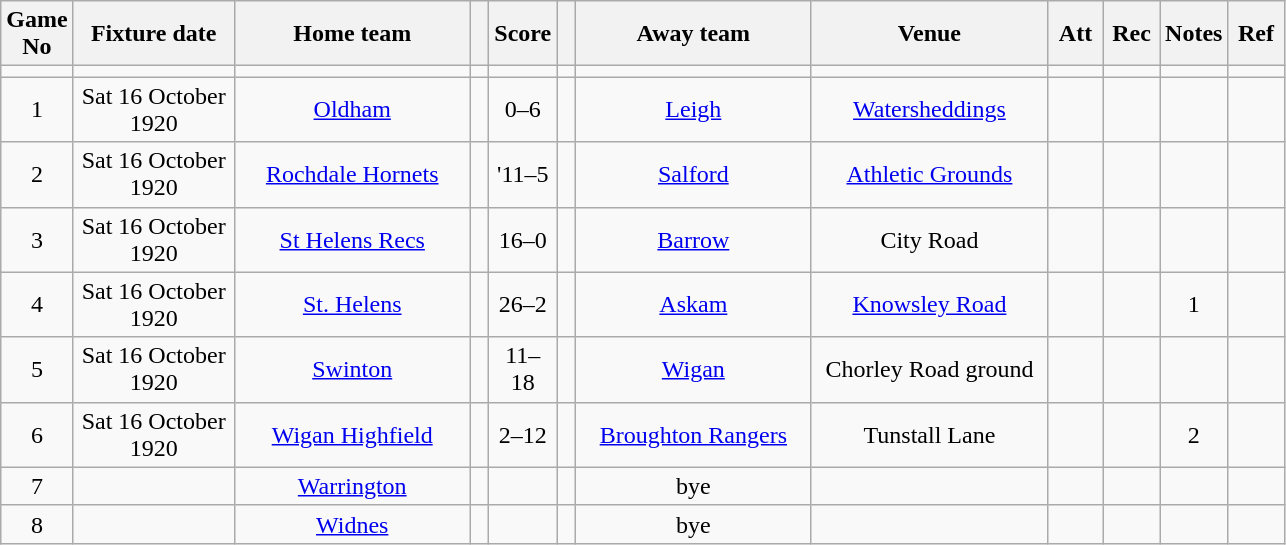<table class="wikitable" style="text-align:center;">
<tr>
<th width=20 abbr="No">Game No</th>
<th width=100 abbr="Date">Fixture date</th>
<th width=150 abbr="Home team">Home team</th>
<th width=5 abbr="space"></th>
<th width=20 abbr="Score">Score</th>
<th width=5 abbr="space"></th>
<th width=150 abbr="Away team">Away team</th>
<th width=150 abbr="Venue">Venue</th>
<th width=30 abbr="Att">Att</th>
<th width=30 abbr="Rec">Rec</th>
<th width=20 abbr="Notes">Notes</th>
<th width=30 abbr="Ref">Ref</th>
</tr>
<tr>
<td></td>
<td></td>
<td></td>
<td></td>
<td></td>
<td></td>
<td></td>
<td></td>
<td></td>
<td></td>
<td></td>
</tr>
<tr>
<td>1</td>
<td>Sat 16 October 1920</td>
<td><a href='#'>Oldham</a></td>
<td></td>
<td>0–6</td>
<td></td>
<td><a href='#'>Leigh</a></td>
<td><a href='#'>Watersheddings</a></td>
<td></td>
<td></td>
<td></td>
<td></td>
</tr>
<tr>
<td>2</td>
<td>Sat 16 October 1920</td>
<td><a href='#'>Rochdale Hornets</a></td>
<td></td>
<td>'11–5</td>
<td></td>
<td><a href='#'>Salford</a></td>
<td><a href='#'>Athletic Grounds</a></td>
<td></td>
<td></td>
<td></td>
<td></td>
</tr>
<tr>
<td>3</td>
<td>Sat 16 October 1920</td>
<td><a href='#'>St Helens Recs</a></td>
<td></td>
<td>16–0</td>
<td></td>
<td><a href='#'>Barrow</a></td>
<td>City Road</td>
<td></td>
<td></td>
<td></td>
<td></td>
</tr>
<tr>
<td>4</td>
<td>Sat 16 October 1920</td>
<td><a href='#'>St. Helens</a></td>
<td></td>
<td>26–2</td>
<td></td>
<td><a href='#'>Askam</a></td>
<td><a href='#'>Knowsley Road</a></td>
<td></td>
<td></td>
<td>1</td>
<td></td>
</tr>
<tr>
<td>5</td>
<td>Sat 16 October 1920</td>
<td><a href='#'>Swinton</a></td>
<td></td>
<td>11–18</td>
<td></td>
<td><a href='#'>Wigan</a></td>
<td>Chorley Road ground</td>
<td></td>
<td></td>
<td></td>
<td></td>
</tr>
<tr>
<td>6</td>
<td>Sat 16 October 1920</td>
<td><a href='#'>Wigan Highfield</a></td>
<td></td>
<td>2–12</td>
<td></td>
<td><a href='#'>Broughton Rangers</a></td>
<td>Tunstall Lane</td>
<td></td>
<td></td>
<td>2</td>
<td></td>
</tr>
<tr>
<td>7</td>
<td></td>
<td><a href='#'>Warrington</a></td>
<td></td>
<td></td>
<td></td>
<td>bye</td>
<td></td>
<td></td>
<td></td>
<td></td>
<td></td>
</tr>
<tr>
<td>8</td>
<td></td>
<td><a href='#'>Widnes</a></td>
<td></td>
<td></td>
<td></td>
<td>bye</td>
<td></td>
<td></td>
<td></td>
<td></td>
<td></td>
</tr>
</table>
